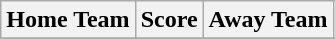<table class="wikitable" style="text-align: center">
<tr>
<th>Home Team</th>
<th>Score</th>
<th>Away Team</th>
</tr>
<tr>
</tr>
</table>
